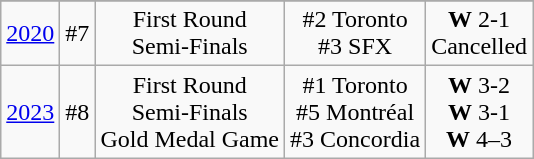<table class="wikitable" style="text-align:center">
<tr>
</tr>
<tr>
<td rowspan=1><a href='#'>2020</a></td>
<td>#7</td>
<td>First Round<br>Semi-Finals</td>
<td>#2 Toronto<br>#3 SFX</td>
<td><strong>W</strong> 2-1<br>Cancelled</td>
</tr>
<tr>
<td rowspan=1><a href='#'>2023</a></td>
<td>#8</td>
<td>First Round<br>Semi-Finals<br>Gold Medal Game</td>
<td>#1 Toronto<br>#5 Montréal<br>#3 Concordia</td>
<td><strong>W</strong> 3-2<br><strong>W</strong> 3-1<br><strong>W</strong> 4–3</td>
</tr>
</table>
